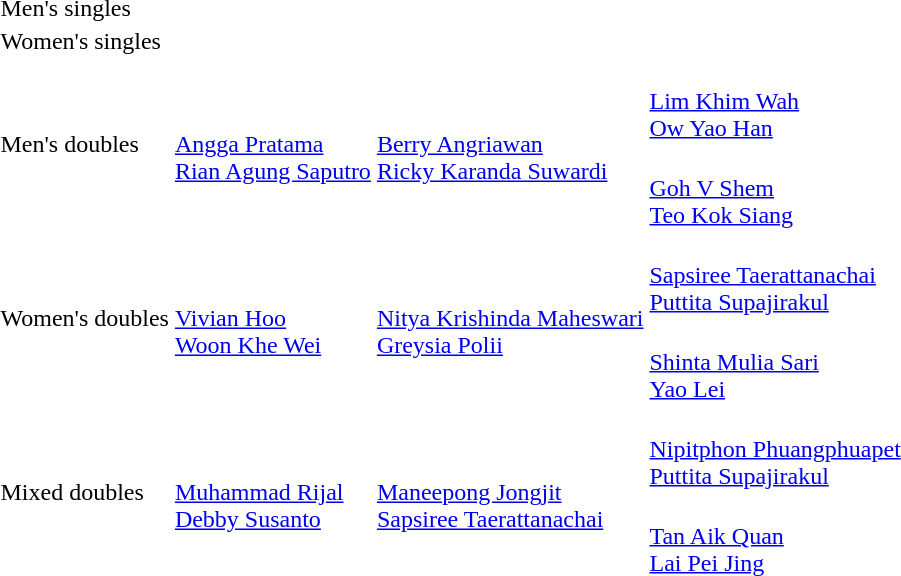<table>
<tr>
<td rowspan=2>Men's singles<br></td>
<td rowspan=2></td>
<td rowspan=2></td>
<td></td>
</tr>
<tr>
<td></td>
</tr>
<tr>
<td rowspan=2>Women's singles<br></td>
<td rowspan=2></td>
<td rowspan=2></td>
<td></td>
</tr>
<tr>
<td></td>
</tr>
<tr>
<td rowspan=2>Men's doubles<br></td>
<td rowspan=2><br><a href='#'>Angga Pratama</a><br><a href='#'>Rian Agung Saputro</a></td>
<td rowspan=2><br><a href='#'>Berry Angriawan</a><br><a href='#'>Ricky Karanda Suwardi</a></td>
<td><br><a href='#'>Lim Khim Wah</a><br><a href='#'>Ow Yao Han</a></td>
</tr>
<tr>
<td><br> <a href='#'>Goh V Shem</a><br><a href='#'>Teo Kok Siang</a></td>
</tr>
<tr>
<td rowspan=2>Women's doubles<br></td>
<td rowspan=2><br><a href='#'>Vivian Hoo</a><br><a href='#'>Woon Khe Wei</a></td>
<td rowspan=2><br><a href='#'>Nitya Krishinda Maheswari</a><br><a href='#'>Greysia Polii</a></td>
<td><br><a href='#'>Sapsiree Taerattanachai</a><br><a href='#'>Puttita Supajirakul</a></td>
</tr>
<tr>
<td><br><a href='#'>Shinta Mulia Sari</a><br><a href='#'>Yao Lei</a></td>
</tr>
<tr>
<td rowspan=2>Mixed doubles<br></td>
<td rowspan=2><br><a href='#'>Muhammad Rijal</a><br><a href='#'>Debby Susanto</a></td>
<td rowspan=2><br><a href='#'>Maneepong Jongjit</a><br><a href='#'>Sapsiree Taerattanachai</a></td>
<td><br><a href='#'>Nipitphon Phuangphuapet</a><br><a href='#'>Puttita Supajirakul</a></td>
</tr>
<tr>
<td><br><a href='#'>Tan Aik Quan</a><br><a href='#'>Lai Pei Jing</a></td>
</tr>
</table>
